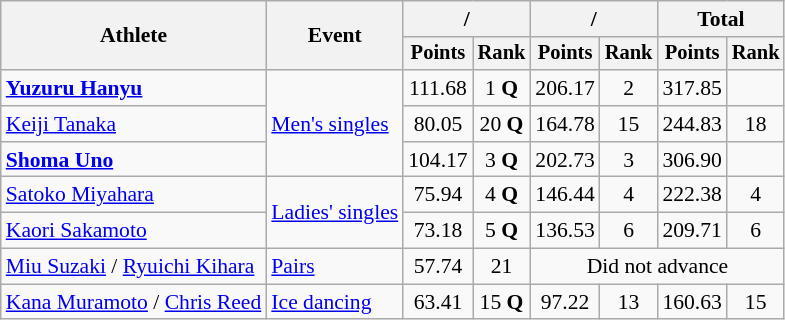<table class="wikitable" style="font-size:90%">
<tr>
<th rowspan="2">Athlete</th>
<th rowspan="2">Event</th>
<th colspan="2">/</th>
<th colspan="2">/</th>
<th colspan="2">Total</th>
</tr>
<tr style="font-size:95%">
<th>Points</th>
<th>Rank</th>
<th>Points</th>
<th>Rank</th>
<th>Points</th>
<th>Rank</th>
</tr>
<tr align=center>
<td align=left><strong><a href='#'>Yuzuru Hanyu</a></strong></td>
<td align=left rowspan=3><a href='#'>Men's singles</a></td>
<td>111.68</td>
<td>1 <strong>Q</strong></td>
<td>206.17</td>
<td>2</td>
<td>317.85</td>
<td></td>
</tr>
<tr align=center>
<td align=left><a href='#'>Keiji Tanaka</a></td>
<td>80.05</td>
<td>20 <strong>Q</strong></td>
<td>164.78</td>
<td>15</td>
<td>244.83</td>
<td>18</td>
</tr>
<tr align=center>
<td align=left><strong><a href='#'>Shoma Uno</a></strong></td>
<td>104.17</td>
<td>3 <strong>Q</strong></td>
<td>202.73</td>
<td>3</td>
<td>306.90</td>
<td></td>
</tr>
<tr align="center">
<td align="left"><a href='#'>Satoko Miyahara</a></td>
<td align="left" rowspan=2><a href='#'>Ladies' singles</a></td>
<td>75.94</td>
<td>4 <strong>Q</strong></td>
<td>146.44</td>
<td>4</td>
<td>222.38</td>
<td>4</td>
</tr>
<tr align="center">
<td align="left"><a href='#'>Kaori Sakamoto</a></td>
<td>73.18</td>
<td>5 <strong>Q</strong></td>
<td>136.53</td>
<td>6</td>
<td>209.71</td>
<td>6</td>
</tr>
<tr align="center">
<td align="left"><a href='#'>Miu Suzaki</a> / <a href='#'>Ryuichi Kihara</a></td>
<td align="left"><a href='#'>Pairs</a></td>
<td>57.74</td>
<td>21</td>
<td colspan=4>Did not advance</td>
</tr>
<tr align=center>
<td align=left><a href='#'>Kana Muramoto</a> / <a href='#'>Chris Reed</a></td>
<td align=left><a href='#'>Ice dancing</a></td>
<td>63.41</td>
<td>15 <strong>Q</strong></td>
<td>97.22</td>
<td>13</td>
<td>160.63</td>
<td>15</td>
</tr>
</table>
